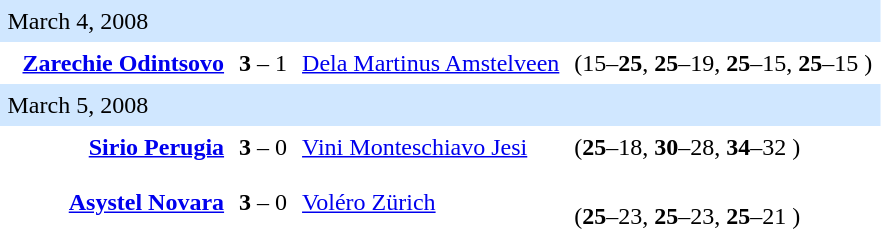<table style=border-collapse:collapse  cellspacing=0 cellpadding=5>
<tr bgcolor=#D0E7FF>
<td colspan="4">March 4, 2008</td>
<td></td>
</tr>
<tr>
<td></td>
<td align=right><strong><a href='#'>Zarechie Odintsovo</a></strong> </td>
<td><strong>3</strong> – 1</td>
<td> <a href='#'>Dela Martinus Amstelveen</a></td>
<td>(15–<strong>25</strong>, <strong>25</strong>–19, <strong>25</strong>–15, <strong>25</strong>–15 )</td>
</tr>
<tr bgcolor=#D0E7FF>
<td colspan="4">March 5, 2008</td>
<td></td>
</tr>
<tr>
<td></td>
<td align=right><strong><a href='#'>Sirio Perugia</a></strong> </td>
<td><strong>3</strong> – 0</td>
<td>  <a href='#'>Vini Monteschiavo Jesi</a></td>
<td>(<strong>25</strong>–18, <strong>30</strong>–28, <strong>34</strong>–32 )</td>
</tr>
<tr>
<td></td>
<td align=right><strong><a href='#'>Asystel Novara</a></strong> </td>
<td><strong>3</strong> – 0</td>
<td> <a href='#'>Voléro Zürich</a></td>
<td><br>(<strong>25</strong>–23, <strong>25</strong>–23, <strong>25</strong>–21 )</td>
</tr>
</table>
